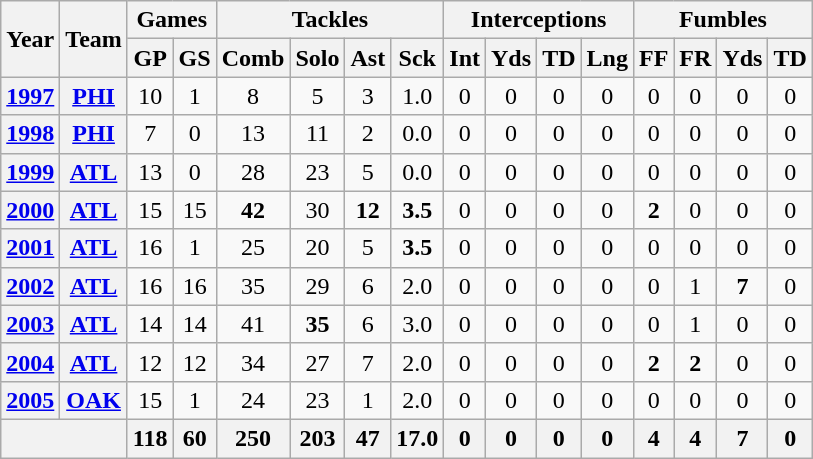<table class="wikitable" style="text-align:center">
<tr>
<th rowspan="2">Year</th>
<th rowspan="2">Team</th>
<th colspan="2">Games</th>
<th colspan="4">Tackles</th>
<th colspan="4">Interceptions</th>
<th colspan="4">Fumbles</th>
</tr>
<tr>
<th>GP</th>
<th>GS</th>
<th>Comb</th>
<th>Solo</th>
<th>Ast</th>
<th>Sck</th>
<th>Int</th>
<th>Yds</th>
<th>TD</th>
<th>Lng</th>
<th>FF</th>
<th>FR</th>
<th>Yds</th>
<th>TD</th>
</tr>
<tr>
<th><a href='#'>1997</a></th>
<th><a href='#'>PHI</a></th>
<td>10</td>
<td>1</td>
<td>8</td>
<td>5</td>
<td>3</td>
<td>1.0</td>
<td>0</td>
<td>0</td>
<td>0</td>
<td>0</td>
<td>0</td>
<td>0</td>
<td>0</td>
<td>0</td>
</tr>
<tr>
<th><a href='#'>1998</a></th>
<th><a href='#'>PHI</a></th>
<td>7</td>
<td>0</td>
<td>13</td>
<td>11</td>
<td>2</td>
<td>0.0</td>
<td>0</td>
<td>0</td>
<td>0</td>
<td>0</td>
<td>0</td>
<td>0</td>
<td>0</td>
<td>0</td>
</tr>
<tr>
<th><a href='#'>1999</a></th>
<th><a href='#'>ATL</a></th>
<td>13</td>
<td>0</td>
<td>28</td>
<td>23</td>
<td>5</td>
<td>0.0</td>
<td>0</td>
<td>0</td>
<td>0</td>
<td>0</td>
<td>0</td>
<td>0</td>
<td>0</td>
<td>0</td>
</tr>
<tr>
<th><a href='#'>2000</a></th>
<th><a href='#'>ATL</a></th>
<td>15</td>
<td>15</td>
<td><strong>42</strong></td>
<td>30</td>
<td><strong>12</strong></td>
<td><strong>3.5</strong></td>
<td>0</td>
<td>0</td>
<td>0</td>
<td>0</td>
<td><strong>2</strong></td>
<td>0</td>
<td>0</td>
<td>0</td>
</tr>
<tr>
<th><a href='#'>2001</a></th>
<th><a href='#'>ATL</a></th>
<td>16</td>
<td>1</td>
<td>25</td>
<td>20</td>
<td>5</td>
<td><strong>3.5</strong></td>
<td>0</td>
<td>0</td>
<td>0</td>
<td>0</td>
<td>0</td>
<td>0</td>
<td>0</td>
<td>0</td>
</tr>
<tr>
<th><a href='#'>2002</a></th>
<th><a href='#'>ATL</a></th>
<td>16</td>
<td>16</td>
<td>35</td>
<td>29</td>
<td>6</td>
<td>2.0</td>
<td>0</td>
<td>0</td>
<td>0</td>
<td>0</td>
<td>0</td>
<td>1</td>
<td><strong>7</strong></td>
<td>0</td>
</tr>
<tr>
<th><a href='#'>2003</a></th>
<th><a href='#'>ATL</a></th>
<td>14</td>
<td>14</td>
<td>41</td>
<td><strong>35</strong></td>
<td>6</td>
<td>3.0</td>
<td>0</td>
<td>0</td>
<td>0</td>
<td>0</td>
<td>0</td>
<td>1</td>
<td>0</td>
<td>0</td>
</tr>
<tr>
<th><a href='#'>2004</a></th>
<th><a href='#'>ATL</a></th>
<td>12</td>
<td>12</td>
<td>34</td>
<td>27</td>
<td>7</td>
<td>2.0</td>
<td>0</td>
<td>0</td>
<td>0</td>
<td>0</td>
<td><strong>2</strong></td>
<td><strong>2</strong></td>
<td>0</td>
<td>0</td>
</tr>
<tr>
<th><a href='#'>2005</a></th>
<th><a href='#'>OAK</a></th>
<td>15</td>
<td>1</td>
<td>24</td>
<td>23</td>
<td>1</td>
<td>2.0</td>
<td>0</td>
<td>0</td>
<td>0</td>
<td>0</td>
<td>0</td>
<td>0</td>
<td>0</td>
<td>0</td>
</tr>
<tr>
<th colspan="2"></th>
<th>118</th>
<th>60</th>
<th>250</th>
<th>203</th>
<th>47</th>
<th>17.0</th>
<th>0</th>
<th>0</th>
<th>0</th>
<th>0</th>
<th>4</th>
<th>4</th>
<th>7</th>
<th>0</th>
</tr>
</table>
